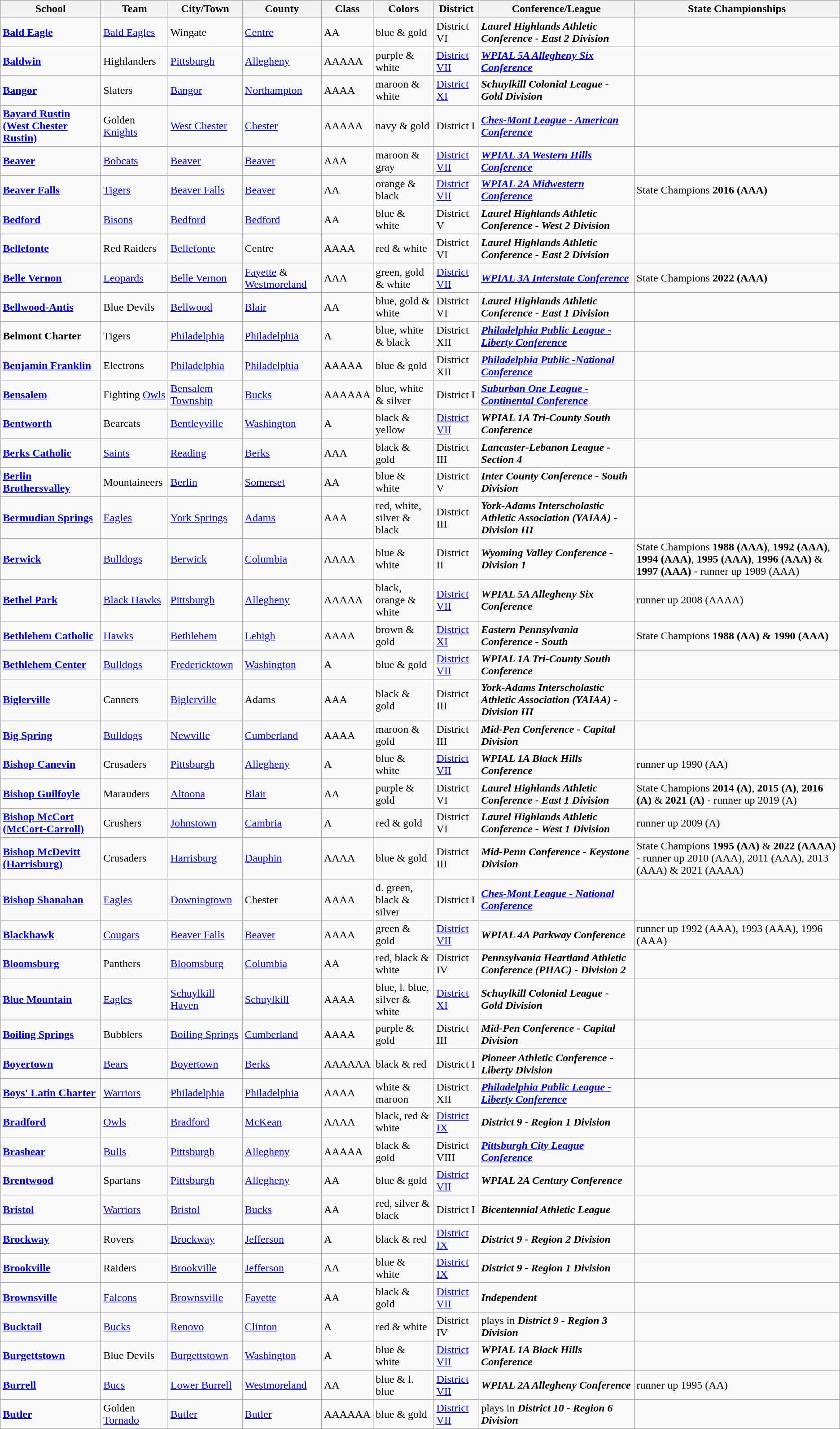<table class="wikitable sortable">
<tr>
<th>School</th>
<th>Team</th>
<th>City/Town</th>
<th>County</th>
<th>Class</th>
<th>Colors</th>
<th>District</th>
<th>Conference/League</th>
<th>State Championships</th>
</tr>
<tr style=>
<td><strong><a href='#'>Bald Eagle</a></strong></td>
<td><a href='#'>Bald Eagles</a></td>
<td>Wingate</td>
<td><a href='#'>Centre</a></td>
<td>AA</td>
<td> blue & gold</td>
<td>District VI</td>
<td><strong><em>Laurel Highlands Athletic Conference - East 2 Division</em></strong></td>
<td></td>
</tr>
<tr style=>
<td><strong><a href='#'>Baldwin</a></strong></td>
<td>Highlanders</td>
<td><a href='#'>Pittsburgh</a></td>
<td><a href='#'>Allegheny</a></td>
<td>AAAAA</td>
<td> purple & white</td>
<td><a href='#'>District VII</a></td>
<td><strong><em><a href='#'>WPIAL 5A Allegheny Six Conference</a></em></strong></td>
<td></td>
</tr>
<tr style=>
<td><strong><a href='#'>Bangor</a></strong></td>
<td>Slaters</td>
<td><a href='#'>Bangor</a></td>
<td><a href='#'>Northampton</a></td>
<td>AAAA</td>
<td> maroon & white</td>
<td><a href='#'>District XI</a></td>
<td><strong><em>Schuylkill Colonial League - Gold Division</em></strong></td>
<td></td>
</tr>
<tr style=#F0FFFF;">
<td><strong><a href='#'>Bayard Rustin (West Chester Rustin)</a></strong></td>
<td>Golden <a href='#'>Knights</a></td>
<td><a href='#'>West Chester</a></td>
<td><a href='#'>Chester</a></td>
<td>AAAAA</td>
<td> navy & gold</td>
<td>District I</td>
<td><strong><em><a href='#'>Ches-Mont League - American Conference</a></em></strong></td>
<td></td>
</tr>
<tr style=>
<td><strong><a href='#'>Beaver</a></strong></td>
<td><a href='#'>Bobcats</a></td>
<td><a href='#'>Beaver</a></td>
<td><a href='#'>Beaver</a></td>
<td>AAA</td>
<td> maroon & gray</td>
<td><a href='#'>District VII</a></td>
<td><strong><em><a href='#'>WPIAL 3A Western Hills Conference</a></em></strong></td>
<td></td>
</tr>
<tr style=>
<td><strong><a href='#'>Beaver Falls</a></strong></td>
<td><a href='#'>Tigers</a></td>
<td><a href='#'>Beaver Falls</a></td>
<td><a href='#'>Beaver</a></td>
<td>AA</td>
<td> orange & black</td>
<td><a href='#'>District VII</a></td>
<td><strong><em><a href='#'>WPIAL 2A Midwestern Conference</a></em></strong></td>
<td>State Champions <strong>2016 (AAA)</strong></td>
</tr>
<tr style=>
<td><strong><a href='#'>Bedford</a></strong></td>
<td><a href='#'>Bisons</a></td>
<td><a href='#'>Bedford</a></td>
<td><a href='#'>Bedford</a></td>
<td>AA</td>
<td> blue & white</td>
<td>District V</td>
<td><strong><em>Laurel Highlands Athletic Conference - West 2 Division</em></strong></td>
<td></td>
</tr>
<tr style=>
<td><strong><a href='#'>Bellefonte</a></strong></td>
<td>Red Raiders</td>
<td><a href='#'>Bellefonte</a></td>
<td>Centre</td>
<td>AAAA</td>
<td> red & white</td>
<td>District VI</td>
<td><strong><em>Laurel Highlands Athletic Conference - East 2 Division</em></strong></td>
<td></td>
</tr>
<tr style=>
<td><strong><a href='#'>Belle Vernon</a></strong></td>
<td><a href='#'>Leopards</a></td>
<td><a href='#'>Belle Vernon</a></td>
<td><a href='#'>Fayette</a> & <a href='#'>Westmoreland</a></td>
<td>AAA</td>
<td> green, gold & white</td>
<td><a href='#'>District VII</a></td>
<td><strong><em><a href='#'> WPIAL 3A Interstate Conference</a></em></strong></td>
<td>State Champions <strong>2022 (AAA)</strong></td>
</tr>
<tr style=>
<td><strong><a href='#'>Bellwood-Antis</a></strong></td>
<td>Blue Devils</td>
<td><a href='#'>Bellwood</a></td>
<td><a href='#'>Blair</a></td>
<td>AA</td>
<td> blue, gold & white</td>
<td>District VI</td>
<td><strong><em>Laurel Highlands Athletic Conference - East 1 Division</em></strong></td>
<td></td>
</tr>
<tr style=>
<td><strong>Belmont Charter</strong></td>
<td>Tigers</td>
<td><a href='#'>Philadelphia</a></td>
<td><a href='#'>Philadelphia</a></td>
<td>A</td>
<td> blue, white & black</td>
<td>District XII</td>
<td><strong><em><a href='#'>Philadelphia Public League - Liberty Conference</a></em></strong></td>
<td></td>
</tr>
<tr style=>
<td><strong><a href='#'>Benjamin Franklin</a></strong></td>
<td>Electrons</td>
<td><a href='#'>Philadelphia</a></td>
<td><a href='#'>Philadelphia</a></td>
<td>AAAAA</td>
<td> blue & gold</td>
<td>District XII</td>
<td><strong><em><a href='#'>Philadelphia Public -National Conference</a></em></strong></td>
<td></td>
</tr>
<tr style=>
<td><strong><a href='#'>Bensalem</a></strong></td>
<td>Fighting <a href='#'>Owls</a></td>
<td><a href='#'>Bensalem Township</a></td>
<td><a href='#'>Bucks</a></td>
<td>AAAAAA</td>
<td>blue, white & silver</td>
<td>District I</td>
<td><strong><em><a href='#'>Suburban One League - Continental Conference</a></em></strong></td>
<td></td>
</tr>
<tr style=>
<td><strong><a href='#'>Bentworth</a></strong></td>
<td>Bearcats</td>
<td><a href='#'>Bentleyville</a></td>
<td><a href='#'>Washington</a></td>
<td>A</td>
<td> black & yellow</td>
<td><a href='#'>District VII</a></td>
<td><strong><em>WPIAL 1A Tri-County South Conference</em></strong></td>
<td></td>
</tr>
<tr style=>
<td><strong><a href='#'>Berks Catholic</a></strong></td>
<td><a href='#'>Saints</a></td>
<td><a href='#'>Reading</a></td>
<td><a href='#'>Berks</a></td>
<td>AAA</td>
<td> black & gold</td>
<td>District III</td>
<td><strong><em>Lancaster-Lebanon League - Section 4</em></strong></td>
<td></td>
</tr>
<tr style=>
<td><strong><a href='#'>Berlin Brothersvalley</a></strong></td>
<td>Mountaineers</td>
<td><a href='#'>Berlin</a></td>
<td><a href='#'>Somerset</a></td>
<td>AA</td>
<td> blue & white</td>
<td>District V</td>
<td><strong><em>Inter County Conference - South Division</em></strong></td>
<td></td>
</tr>
<tr style=>
<td><strong><a href='#'>Bermudian Springs</a></strong></td>
<td><a href='#'>Eagles</a></td>
<td><a href='#'>York Springs</a></td>
<td><a href='#'>Adams</a></td>
<td>AAA</td>
<td> red, white, silver & black</td>
<td>District III</td>
<td><strong><em>York-Adams Interscholastic Athletic Association (YAIAA) - Division III</em></strong></td>
<td></td>
</tr>
<tr style=>
<td><strong><a href='#'>Berwick</a></strong></td>
<td><a href='#'>Bulldogs</a></td>
<td><a href='#'>Berwick</a></td>
<td><a href='#'>Columbia</a></td>
<td>AAAA</td>
<td> blue & white</td>
<td>District II</td>
<td><strong><em>Wyoming Valley Conference - Division 1</em></strong></td>
<td>State Champions <strong>1988 (AAA)</strong>, <strong>1992 (AAA)</strong>, <strong>1994 (AAA)</strong>, <strong>1995 (AAA)</strong>, <strong>1996 (AAA)</strong> & <strong>1997 (AAA)</strong> - runner up 1989 (AAA)</td>
</tr>
<tr style=>
<td><strong><a href='#'>Bethel Park</a></strong></td>
<td><a href='#'>Black Hawks</a></td>
<td><a href='#'>Pittsburgh</a></td>
<td><a href='#'>Allegheny</a></td>
<td>AAAAA</td>
<td> black, orange & white</td>
<td><a href='#'>District VII</a></td>
<td><strong><em>WPIAL 5A Allegheny Six Conference</em></strong></td>
<td>runner up 2008 (AAAA)</td>
</tr>
<tr style=>
<td><strong><a href='#'>Bethlehem Catholic</a></strong></td>
<td><a href='#'>Hawks</a></td>
<td><a href='#'>Bethlehem</a></td>
<td><a href='#'>Lehigh</a></td>
<td>AAAA</td>
<td> brown & gold</td>
<td><a href='#'>District XI</a></td>
<td><strong><em>Eastern Pennsylvania Conference - South</em></strong></td>
<td>State Champions <strong>1988 (AA) & 1990 (AAA)</strong></td>
</tr>
<tr style=>
<td><strong><a href='#'>Bethlehem Center</a></strong></td>
<td><a href='#'>Bulldogs</a></td>
<td><a href='#'>Fredericktown</a></td>
<td><a href='#'>Washington</a></td>
<td>A</td>
<td> blue & gold</td>
<td><a href='#'>District VII</a></td>
<td><strong><em>WPIAL 1A Tri-County South Conference</em></strong></td>
<td></td>
</tr>
<tr style=>
<td><strong><a href='#'>Biglerville</a></strong></td>
<td>Canners</td>
<td><a href='#'>Biglerville</a></td>
<td>Adams</td>
<td>AAA</td>
<td> black & gold</td>
<td>District III</td>
<td><strong><em>York-Adams Interscholastic Athletic Association (YAIAA) - Division III</em></strong></td>
<td></td>
</tr>
<tr style=>
<td><strong><a href='#'>Big Spring</a></strong></td>
<td><a href='#'>Bulldogs</a></td>
<td><a href='#'>Newville</a></td>
<td><a href='#'>Cumberland</a></td>
<td>AAAA</td>
<td> maroon & gold</td>
<td>District III</td>
<td><strong><em>Mid-Pen Conference - Capital Division</em></strong></td>
<td></td>
</tr>
<tr style=>
<td><strong><a href='#'>Bishop Canevin</a></strong></td>
<td>Crusaders</td>
<td><a href='#'>Pittsburgh</a></td>
<td><a href='#'>Allegheny</a></td>
<td>A</td>
<td> blue & white</td>
<td><a href='#'>District VII</a></td>
<td><strong><em>WPIAL 1A Black Hills Conference</em></strong></td>
<td>runner up 1990 (AA)</td>
</tr>
<tr style=>
<td><strong><a href='#'>Bishop Guilfoyle</a></strong></td>
<td>Marauders</td>
<td><a href='#'>Altoona</a></td>
<td><a href='#'>Blair</a></td>
<td>AA</td>
<td> purple & gold</td>
<td>District VI</td>
<td><strong><em>Laurel Highlands Athletic Conference - East 1 Division</em></strong></td>
<td>State Champions <strong>2014 (A)</strong>, <strong>2015 (A)</strong>, <strong>2016 (A)</strong> & <strong>2021 (A)</strong> - runner up 2019 (A)</td>
</tr>
<tr style=>
<td><strong><a href='#'>Bishop McCort (McCort-Carroll)</a></strong></td>
<td>Crushers</td>
<td><a href='#'>Johnstown</a></td>
<td><a href='#'>Cambria</a></td>
<td>A</td>
<td> red & gold</td>
<td>District VI</td>
<td><strong><em>Laurel Highlands Athletic Conference - West 1 Division</em></strong></td>
<td>runner up 2009 (A)</td>
</tr>
<tr style=>
<td><strong><a href='#'>Bishop McDevitt (Harrisburg)</a></strong></td>
<td>Crusaders</td>
<td><a href='#'>Harrisburg</a></td>
<td><a href='#'>Dauphin</a></td>
<td>AAAA</td>
<td> blue & gold</td>
<td>District III</td>
<td><strong><em>Mid-Penn Conference - Keystone Division</em></strong></td>
<td>State Champions <strong>1995 (AA)</strong> & <strong>2022 (AAAA)</strong> - runner up 2010 (AAA), 2011 (AAA), 2013 (AAA) & 2021 (AAAA)</td>
</tr>
<tr style=>
<td><strong><a href='#'>Bishop Shanahan</a></strong></td>
<td><a href='#'>Eagles</a></td>
<td><a href='#'>Downingtown</a></td>
<td>Chester</td>
<td>AAAA</td>
<td> d. green, black & silver</td>
<td>District I</td>
<td><strong><em><a href='#'>Ches-Mont League - National Conference</a></em></strong></td>
<td></td>
</tr>
<tr style=>
<td><strong><a href='#'>Blackhawk</a></strong></td>
<td><a href='#'>Cougars</a></td>
<td><a href='#'>Beaver Falls</a></td>
<td><a href='#'>Beaver</a></td>
<td>AAAA</td>
<td> green & gold</td>
<td><a href='#'>District VII</a></td>
<td><strong><em>WPIAL 4A Parkway Conference</em></strong></td>
<td>runner up 1992 (AAA), 1993 (AAA), 1996 (AAA)</td>
</tr>
<tr style=>
<td><strong><a href='#'>Bloomsburg</a></strong></td>
<td>Panthers</td>
<td><a href='#'>Bloomsburg</a></td>
<td><a href='#'>Columbia</a></td>
<td>AA</td>
<td> red, black & white</td>
<td>District IV</td>
<td><strong><em>Pennsylvania Heartland Athletic Conference (PHAC) - Division 2</em></strong></td>
<td></td>
</tr>
<tr style=>
<td><strong><a href='#'>Blue Mountain</a></strong></td>
<td><a href='#'>Eagles</a></td>
<td><a href='#'>Schuylkill Haven</a></td>
<td><a href='#'>Schuylkill</a></td>
<td>AAAA</td>
<td> blue, l. blue, silver & white</td>
<td><a href='#'>District XI</a></td>
<td><strong><em>Schuylkill Colonial League - Gold Division</em></strong></td>
<td></td>
</tr>
<tr style=>
<td><strong><a href='#'>Boiling Springs</a></strong></td>
<td>Bubblers</td>
<td><a href='#'>Boiling Springs</a></td>
<td><a href='#'>Cumberland</a></td>
<td>AAAA</td>
<td> purple & gold</td>
<td>District III</td>
<td><strong><em>Mid-Pen Conference - Capital Division</em></strong></td>
<td></td>
</tr>
<tr style=>
<td><strong><a href='#'>Boyertown</a></strong></td>
<td><a href='#'>Bears</a></td>
<td><a href='#'>Boyertown</a></td>
<td><a href='#'>Berks</a></td>
<td>AAAAAA</td>
<td> black & red</td>
<td>District I</td>
<td><strong><em>Pioneer Athletic Conference - Liberty Division</em></strong></td>
<td></td>
</tr>
<tr style=>
<td><strong><a href='#'>Boys' Latin Charter</a></strong></td>
<td><a href='#'>Warriors</a></td>
<td><a href='#'>Philadelphia</a></td>
<td><a href='#'>Philadelphia</a></td>
<td>AAAA</td>
<td> white & maroon</td>
<td>District XII</td>
<td><strong><em><a href='#'>Philadelphia Public League - Liberty Conference</a></em></strong></td>
<td></td>
</tr>
<tr style=>
<td><strong><a href='#'>Bradford</a></strong></td>
<td><a href='#'>Owls</a></td>
<td><a href='#'>Bradford</a></td>
<td><a href='#'>McKean</a></td>
<td>AAAA</td>
<td> black, red & white</td>
<td><a href='#'>District IX</a></td>
<td><strong><em>District 9 - Region 1 Division</em></strong></td>
<td></td>
</tr>
<tr style=#F0FFFF;">
<td><strong><a href='#'>Brashear</a></strong></td>
<td><a href='#'>Bulls</a></td>
<td><a href='#'>Pittsburgh</a></td>
<td><a href='#'>Allegheny</a></td>
<td>AAAAA</td>
<td> black & gold</td>
<td>District VIII</td>
<td><strong><em><a href='#'>Pittsburgh City League Conference</a></em></strong></td>
<td></td>
</tr>
<tr style=#F0FFFF;">
<td><strong><a href='#'>Brentwood</a></strong></td>
<td>Spartans</td>
<td><a href='#'>Pittsburgh</a></td>
<td><a href='#'>Allegheny</a></td>
<td>AA</td>
<td> blue & gold</td>
<td><a href='#'>District VII</a></td>
<td><strong><em>WPIAL 2A Century Conference</em></strong></td>
<td></td>
</tr>
<tr style=#F0FFFF;">
<td><strong><a href='#'>Bristol</a></strong></td>
<td><a href='#'>Warriors</a></td>
<td><a href='#'>Bristol</a></td>
<td><a href='#'>Bucks</a></td>
<td>AA</td>
<td> red, silver & black</td>
<td>District I</td>
<td><strong><em>Bicentennial Athletic League</em></strong></td>
<td></td>
</tr>
<tr style=#F0FFFF;">
<td><strong><a href='#'>Brockway</a></strong></td>
<td>Rovers</td>
<td><a href='#'>Brockway</a></td>
<td><a href='#'>Jefferson</a></td>
<td>A</td>
<td> black & red</td>
<td><a href='#'>District IX</a></td>
<td><strong><em>District 9 - Region 2 Division</em></strong></td>
<td></td>
</tr>
<tr style=#F0FFFF;">
<td><strong><a href='#'>Brookville</a></strong></td>
<td>Raiders</td>
<td><a href='#'>Brookville</a></td>
<td><a href='#'>Jefferson</a></td>
<td>AA</td>
<td> blue & white</td>
<td><a href='#'>District IX</a></td>
<td><strong><em>District 9 - Region 1 Division</em></strong></td>
<td></td>
</tr>
<tr style=#F0FFFF;">
<td><strong><a href='#'>Brownsville</a></strong></td>
<td><a href='#'>Falcons</a></td>
<td><a href='#'>Brownsville</a></td>
<td><a href='#'>Fayette</a></td>
<td>AA</td>
<td> black & gold</td>
<td><a href='#'>District VII</a></td>
<td><strong><em>Independent</em></strong></td>
<td></td>
</tr>
<tr style=#F0FFFF;">
<td><strong><a href='#'>Bucktail</a></strong></td>
<td><a href='#'>Bucks</a></td>
<td><a href='#'>Renovo</a></td>
<td><a href='#'>Clinton</a></td>
<td>A</td>
<td> red & white</td>
<td>District IV</td>
<td>plays in <strong><em>District 9 - Region 3 Division</em></strong></td>
<td></td>
</tr>
<tr style=#F0FFFF;">
<td><strong><a href='#'>Burgettstown</a></strong></td>
<td>Blue Devils</td>
<td><a href='#'>Burgettstown</a></td>
<td><a href='#'>Washington</a></td>
<td>A</td>
<td> blue & white</td>
<td><a href='#'>District VII</a></td>
<td><strong><em>WPIAL 1A Black Hills Conference</em></strong></td>
<td></td>
</tr>
<tr style=#F0FFFF;">
<td><strong><a href='#'>Burrell</a></strong></td>
<td><a href='#'>Bucs</a></td>
<td><a href='#'>Lower Burrell</a></td>
<td><a href='#'>Westmoreland</a></td>
<td>AA</td>
<td> blue & l. blue</td>
<td><a href='#'>District VII</a></td>
<td><strong><em>WPIAL 2A Allegheny Conference</em></strong></td>
<td>runner up 1995 (AA)</td>
</tr>
<tr style=#F0FFFF;">
<td><strong><a href='#'>Butler</a></strong></td>
<td>Golden <a href='#'>Tornado</a></td>
<td><a href='#'>Butler</a></td>
<td><a href='#'>Butler</a></td>
<td>AAAAAA</td>
<td> blue & gold</td>
<td><a href='#'>District VII</a></td>
<td>plays in <strong><em>District 10 - Region 6 Division</em></strong></td>
<td></td>
</tr>
</table>
